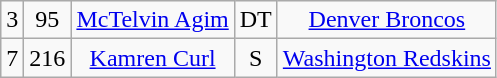<table class="wikitable" style="text-align:center">
<tr>
<td>3</td>
<td>95</td>
<td><a href='#'>McTelvin Agim</a></td>
<td>DT</td>
<td><a href='#'>Denver Broncos</a></td>
</tr>
<tr>
<td>7</td>
<td>216</td>
<td><a href='#'>Kamren Curl</a></td>
<td>S</td>
<td><a href='#'>Washington Redskins</a></td>
</tr>
</table>
